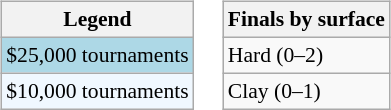<table>
<tr valign=top>
<td><br><table class=wikitable style="font-size:90%">
<tr>
<th>Legend</th>
</tr>
<tr style="background:lightblue;">
<td>$25,000 tournaments</td>
</tr>
<tr style="background:#f0f8ff;">
<td>$10,000 tournaments</td>
</tr>
</table>
</td>
<td><br><table class=wikitable style="font-size:90%">
<tr>
<th>Finals by surface</th>
</tr>
<tr>
<td>Hard (0–2)</td>
</tr>
<tr>
<td>Clay (0–1)</td>
</tr>
</table>
</td>
</tr>
</table>
